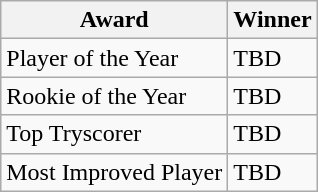<table class="wikitable">
<tr>
<th>Award</th>
<th>Winner</th>
</tr>
<tr>
<td>Player of the Year</td>
<td> TBD</td>
</tr>
<tr>
<td>Rookie of the Year</td>
<td> TBD</td>
</tr>
<tr>
<td>Top Tryscorer</td>
<td> TBD</td>
</tr>
<tr>
<td>Most Improved Player</td>
<td> TBD</td>
</tr>
</table>
